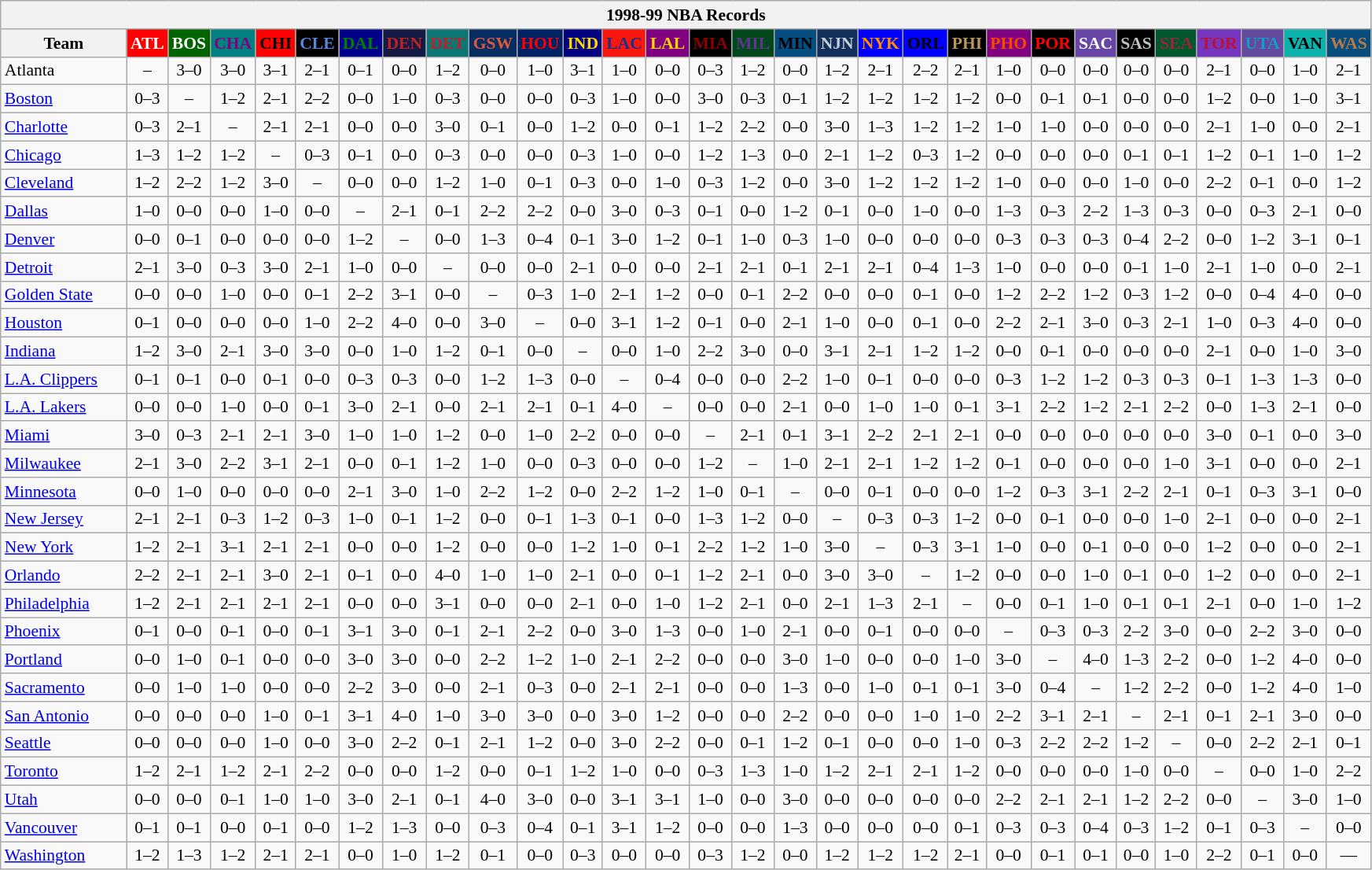<table class="wikitable" style="font-size:90%; text-align:center;">
<tr>
<th colspan=30>1998-99 NBA Records</th>
</tr>
<tr>
<th width=100>Team</th>
<th style="background:#FF0000;color:#FFFFFF;width=35">ATL</th>
<th style="background:#006400;color:#FFFFFF;width=35">BOS</th>
<th style="background:#008080;color:#800080;width=35">CHA</th>
<th style="background:#FF0000;color:#000000;width=35">CHI</th>
<th style="background:#000000;color:#5787DC;width=35">CLE</th>
<th style="background:#00008B;color:#008000;width=35">DAL</th>
<th style="background:#141A44;color:#BC2224;width=35">DEN</th>
<th style="background:#0C7674;color:#BB222C;width=35">DET</th>
<th style="background:#072E63;color:#DC5A34;width=35">GSW</th>
<th style="background:#002366;color:#FF0000;width=35">HOU</th>
<th style="background:#000080;color:#FFD700;width=35">IND</th>
<th style="background:#F9160D;color:#1A2E8B;width=35">LAC</th>
<th style="background:#800080;color:#FFD700;width=35">LAL</th>
<th style="background:#000000;color:#8B0000;width=35">MIA</th>
<th style="background:#00471B;color:#5C378A;width=35">MIL</th>
<th style="background:#044D80;color:#000000;width=35">MIN</th>
<th style="background:#12305B;color:#C4CED4;width=35">NJN</th>
<th style="background:#0000FF;color:#FF8C00;width=35">NYK</th>
<th style="background:#0000FF;color:#000000;width=35">ORL</th>
<th style="background:#000000;color:#BB9754;width=35">PHI</th>
<th style="background:#800080;color:#FF4500;width=35">PHO</th>
<th style="background:#000000;color:#FF0000;width=35">POR</th>
<th style="background:#6846A8;color:#FFFFFF;width=35">SAC</th>
<th style="background:#000000;color:#C0C0C0;width=35">SAS</th>
<th style="background:#005831;color:#992634;width=35">SEA</th>
<th style="background:#7436BF;color:#BE0F34;width=35">TOR</th>
<th style="background:#644A9C;color:#149BC7;width=35">UTA</th>
<th style="background:#0CB2AC;color:#000000;width=35">VAN</th>
<th style="background:#044D7D;color:#BC7A44;width=35">WAS</th>
</tr>
<tr>
<td style="text-align:left;">Atlanta</td>
<td>–</td>
<td>3–0</td>
<td>3–0</td>
<td>3–1</td>
<td>2–1</td>
<td>0–1</td>
<td>0–0</td>
<td>1–2</td>
<td>0–0</td>
<td>1–0</td>
<td>3–1</td>
<td>1–0</td>
<td>0–0</td>
<td>0–3</td>
<td>1–2</td>
<td>0–0</td>
<td>1–2</td>
<td>2–1</td>
<td>2–2</td>
<td>2–1</td>
<td>1–0</td>
<td>0–0</td>
<td>0–0</td>
<td>0–0</td>
<td>0–0</td>
<td>2–1</td>
<td>0–0</td>
<td>1–0</td>
<td>2–1</td>
</tr>
<tr>
<td style="text-align:left;"><a href='#'>Boston</a></td>
<td>0–3</td>
<td>–</td>
<td>1–2</td>
<td>2–1</td>
<td>2–2</td>
<td>0–0</td>
<td>1–0</td>
<td>0–3</td>
<td>0–0</td>
<td>0–0</td>
<td>0–3</td>
<td>1–0</td>
<td>0–0</td>
<td>3–0</td>
<td>0–3</td>
<td>0–1</td>
<td>1–2</td>
<td>1–2</td>
<td>1–2</td>
<td>1–2</td>
<td>0–0</td>
<td>0–1</td>
<td>0–1</td>
<td>0–0</td>
<td>0–0</td>
<td>1–2</td>
<td>0–0</td>
<td>1–0</td>
<td>3–1</td>
</tr>
<tr>
<td style="text-align:left;"><a href='#'>Charlotte</a></td>
<td>0–3</td>
<td>2–1</td>
<td>–</td>
<td>2–1</td>
<td>2–1</td>
<td>0–0</td>
<td>0–0</td>
<td>3–0</td>
<td>0–1</td>
<td>0–0</td>
<td>1–2</td>
<td>0–0</td>
<td>0–1</td>
<td>1–2</td>
<td>2–2</td>
<td>0–0</td>
<td>3–0</td>
<td>1–3</td>
<td>1–2</td>
<td>1–2</td>
<td>1–0</td>
<td>1–0</td>
<td>0–0</td>
<td>0–0</td>
<td>0–0</td>
<td>2–1</td>
<td>1–0</td>
<td>0–0</td>
<td>2–1</td>
</tr>
<tr>
<td style="text-align:left;"><a href='#'>Chicago</a></td>
<td>1–3</td>
<td>1–2</td>
<td>1–2</td>
<td>–</td>
<td>0–3</td>
<td>0–1</td>
<td>0–0</td>
<td>0–3</td>
<td>0–0</td>
<td>0–0</td>
<td>0–3</td>
<td>1–0</td>
<td>0–0</td>
<td>1–2</td>
<td>1–3</td>
<td>0–0</td>
<td>2–1</td>
<td>1–2</td>
<td>0–3</td>
<td>1–2</td>
<td>0–0</td>
<td>0–0</td>
<td>0–0</td>
<td>0–1</td>
<td>0–1</td>
<td>1–2</td>
<td>0–1</td>
<td>1–0</td>
<td>1–2</td>
</tr>
<tr>
<td style="text-align:left;"><a href='#'>Cleveland</a></td>
<td>1–2</td>
<td>2–2</td>
<td>1–2</td>
<td>3–0</td>
<td>–</td>
<td>0–0</td>
<td>0–0</td>
<td>1–2</td>
<td>1–0</td>
<td>0–1</td>
<td>0–3</td>
<td>0–0</td>
<td>1–0</td>
<td>0–3</td>
<td>1–2</td>
<td>0–0</td>
<td>3–0</td>
<td>1–2</td>
<td>1–2</td>
<td>1–2</td>
<td>1–0</td>
<td>0–0</td>
<td>0–0</td>
<td>1–0</td>
<td>0–0</td>
<td>2–2</td>
<td>0–1</td>
<td>0–0</td>
<td>1–2</td>
</tr>
<tr>
<td style="text-align:left;"><a href='#'>Dallas</a></td>
<td>1–0</td>
<td>0–0</td>
<td>0–0</td>
<td>1–0</td>
<td>0–0</td>
<td>–</td>
<td>2–1</td>
<td>0–1</td>
<td>2–2</td>
<td>2–2</td>
<td>0–0</td>
<td>3–0</td>
<td>0–3</td>
<td>0–1</td>
<td>0–0</td>
<td>1–2</td>
<td>0–1</td>
<td>0–0</td>
<td>1–0</td>
<td>0–0</td>
<td>1–3</td>
<td>0–3</td>
<td>2–2</td>
<td>1–3</td>
<td>0–3</td>
<td>0–0</td>
<td>0–3</td>
<td>2–1</td>
<td>0–0</td>
</tr>
<tr>
<td style="text-align:left;"><a href='#'>Denver</a></td>
<td>0–0</td>
<td>0–1</td>
<td>0–0</td>
<td>0–0</td>
<td>0–0</td>
<td>1–2</td>
<td>–</td>
<td>0–0</td>
<td>1–3</td>
<td>0–4</td>
<td>0–1</td>
<td>3–0</td>
<td>1–2</td>
<td>0–1</td>
<td>1–0</td>
<td>0–3</td>
<td>1–0</td>
<td>0–0</td>
<td>0–0</td>
<td>0–0</td>
<td>0–3</td>
<td>0–3</td>
<td>0–3</td>
<td>0–4</td>
<td>2–2</td>
<td>0–0</td>
<td>1–2</td>
<td>3–1</td>
<td>0–1</td>
</tr>
<tr>
<td style="text-align:left;"><a href='#'>Detroit</a></td>
<td>2–1</td>
<td>3–0</td>
<td>0–3</td>
<td>3–0</td>
<td>2–1</td>
<td>1–0</td>
<td>0–0</td>
<td>–</td>
<td>0–0</td>
<td>0–0</td>
<td>2–1</td>
<td>0–0</td>
<td>0–0</td>
<td>2–1</td>
<td>2–1</td>
<td>0–1</td>
<td>2–1</td>
<td>2–1</td>
<td>0–4</td>
<td>1–3</td>
<td>1–0</td>
<td>0–0</td>
<td>0–0</td>
<td>0–1</td>
<td>1–0</td>
<td>2–1</td>
<td>1–0</td>
<td>0–0</td>
<td>2–1</td>
</tr>
<tr>
<td style="text-align:left;"><a href='#'>Golden State</a></td>
<td>0–0</td>
<td>0–0</td>
<td>1–0</td>
<td>0–0</td>
<td>0–1</td>
<td>2–2</td>
<td>3–1</td>
<td>0–0</td>
<td>–</td>
<td>0–3</td>
<td>1–0</td>
<td>2–1</td>
<td>1–2</td>
<td>0–0</td>
<td>0–1</td>
<td>2–2</td>
<td>0–0</td>
<td>0–0</td>
<td>0–1</td>
<td>0–0</td>
<td>1–2</td>
<td>2–2</td>
<td>1–2</td>
<td>0–3</td>
<td>1–2</td>
<td>0–0</td>
<td>0–4</td>
<td>4–0</td>
<td>0–0</td>
</tr>
<tr>
<td style="text-align:left;"><a href='#'>Houston</a></td>
<td>0–1</td>
<td>0–0</td>
<td>0–0</td>
<td>0–0</td>
<td>1–0</td>
<td>2–2</td>
<td>4–0</td>
<td>0–0</td>
<td>3–0</td>
<td>–</td>
<td>0–0</td>
<td>3–1</td>
<td>1–2</td>
<td>0–1</td>
<td>0–0</td>
<td>2–1</td>
<td>1–0</td>
<td>0–0</td>
<td>0–1</td>
<td>0–0</td>
<td>2–2</td>
<td>2–1</td>
<td>3–0</td>
<td>0–3</td>
<td>2–1</td>
<td>1–0</td>
<td>0–3</td>
<td>4–0</td>
<td>0–0</td>
</tr>
<tr>
<td style="text-align:left;"><a href='#'>Indiana</a></td>
<td>1–2</td>
<td>3–0</td>
<td>2–1</td>
<td>3–0</td>
<td>3–0</td>
<td>0–0</td>
<td>1–0</td>
<td>1–2</td>
<td>0–1</td>
<td>0–0</td>
<td>–</td>
<td>0–0</td>
<td>1–0</td>
<td>2–2</td>
<td>3–0</td>
<td>0–0</td>
<td>3–1</td>
<td>2–1</td>
<td>1–2</td>
<td>1–2</td>
<td>0–0</td>
<td>0–1</td>
<td>0–0</td>
<td>0–0</td>
<td>0–0</td>
<td>2–1</td>
<td>0–0</td>
<td>1–0</td>
<td>3–0</td>
</tr>
<tr>
<td style="text-align:left;"><a href='#'>L.A. Clippers</a></td>
<td>0–1</td>
<td>0–1</td>
<td>0–0</td>
<td>0–1</td>
<td>0–0</td>
<td>0–3</td>
<td>0–3</td>
<td>0–0</td>
<td>1–2</td>
<td>1–3</td>
<td>0–0</td>
<td>–</td>
<td>0–4</td>
<td>0–0</td>
<td>0–0</td>
<td>2–2</td>
<td>1–0</td>
<td>0–1</td>
<td>0–0</td>
<td>0–0</td>
<td>0–3</td>
<td>1–2</td>
<td>1–2</td>
<td>0–3</td>
<td>0–3</td>
<td>0–1</td>
<td>1–3</td>
<td>1–3</td>
<td>0–0</td>
</tr>
<tr>
<td style="text-align:left;"><a href='#'>L.A. Lakers</a></td>
<td>0–0</td>
<td>0–0</td>
<td>1–0</td>
<td>0–0</td>
<td>0–1</td>
<td>3–0</td>
<td>2–1</td>
<td>0–0</td>
<td>2–1</td>
<td>2–1</td>
<td>0–1</td>
<td>4–0</td>
<td>–</td>
<td>0–0</td>
<td>0–0</td>
<td>2–1</td>
<td>0–0</td>
<td>1–0</td>
<td>1–0</td>
<td>0–1</td>
<td>3–1</td>
<td>2–2</td>
<td>1–2</td>
<td>2–1</td>
<td>2–2</td>
<td>0–0</td>
<td>1–3</td>
<td>2–1</td>
<td>0–0</td>
</tr>
<tr>
<td style="text-align:left;"><a href='#'>Miami</a></td>
<td>3–0</td>
<td>0–3</td>
<td>2–1</td>
<td>2–1</td>
<td>3–0</td>
<td>1–0</td>
<td>1–0</td>
<td>1–2</td>
<td>0–0</td>
<td>1–0</td>
<td>2–2</td>
<td>0–0</td>
<td>0–0</td>
<td>–</td>
<td>2–1</td>
<td>0–1</td>
<td>3–1</td>
<td>2–2</td>
<td>2–1</td>
<td>2–1</td>
<td>0–0</td>
<td>0–0</td>
<td>0–0</td>
<td>0–0</td>
<td>0–0</td>
<td>3–0</td>
<td>0–1</td>
<td>0–0</td>
<td>3–0</td>
</tr>
<tr>
<td style="text-align:left;"><a href='#'>Milwaukee</a></td>
<td>2–1</td>
<td>3–0</td>
<td>2–2</td>
<td>3–1</td>
<td>2–1</td>
<td>0–0</td>
<td>0–1</td>
<td>1–2</td>
<td>1–0</td>
<td>0–0</td>
<td>0–3</td>
<td>0–0</td>
<td>0–0</td>
<td>1–2</td>
<td>–</td>
<td>1–0</td>
<td>2–1</td>
<td>2–1</td>
<td>1–2</td>
<td>1–2</td>
<td>0–1</td>
<td>0–0</td>
<td>0–0</td>
<td>0–0</td>
<td>1–0</td>
<td>3–1</td>
<td>0–0</td>
<td>0–0</td>
<td>2–1</td>
</tr>
<tr>
<td style="text-align:left;"><a href='#'>Minnesota</a></td>
<td>0–0</td>
<td>1–0</td>
<td>0–0</td>
<td>0–0</td>
<td>0–0</td>
<td>2–1</td>
<td>3–0</td>
<td>1–0</td>
<td>2–2</td>
<td>1–2</td>
<td>0–0</td>
<td>2–2</td>
<td>1–2</td>
<td>1–0</td>
<td>0–1</td>
<td>–</td>
<td>0–0</td>
<td>0–1</td>
<td>0–0</td>
<td>0–0</td>
<td>1–2</td>
<td>0–3</td>
<td>3–1</td>
<td>2–2</td>
<td>2–1</td>
<td>0–1</td>
<td>0–3</td>
<td>3–1</td>
<td>0–0</td>
</tr>
<tr>
<td style="text-align:left;"><a href='#'>New Jersey</a></td>
<td>2–1</td>
<td>2–1</td>
<td>0–3</td>
<td>1–2</td>
<td>0–3</td>
<td>1–0</td>
<td>0–1</td>
<td>1–2</td>
<td>0–0</td>
<td>0–1</td>
<td>1–3</td>
<td>0–1</td>
<td>0–0</td>
<td>1–3</td>
<td>1–2</td>
<td>0–0</td>
<td>–</td>
<td>0–3</td>
<td>0–3</td>
<td>1–2</td>
<td>0–0</td>
<td>0–1</td>
<td>0–0</td>
<td>0–0</td>
<td>1–0</td>
<td>2–1</td>
<td>0–0</td>
<td>0–0</td>
<td>2–1</td>
</tr>
<tr>
<td style="text-align:left;"><a href='#'>New York</a></td>
<td>1–2</td>
<td>2–1</td>
<td>3–1</td>
<td>2–1</td>
<td>2–1</td>
<td>0–0</td>
<td>0–0</td>
<td>1–2</td>
<td>0–0</td>
<td>0–0</td>
<td>1–2</td>
<td>1–0</td>
<td>0–1</td>
<td>2–2</td>
<td>1–2</td>
<td>1–0</td>
<td>3–0</td>
<td>–</td>
<td>0–3</td>
<td>3–1</td>
<td>1–0</td>
<td>0–0</td>
<td>0–1</td>
<td>0–0</td>
<td>0–0</td>
<td>1–2</td>
<td>0–0</td>
<td>0–0</td>
<td>2–1</td>
</tr>
<tr>
<td style="text-align:left;"><a href='#'>Orlando</a></td>
<td>2–2</td>
<td>2–1</td>
<td>2–1</td>
<td>3–0</td>
<td>2–1</td>
<td>0–1</td>
<td>0–0</td>
<td>4–0</td>
<td>1–0</td>
<td>1–0</td>
<td>2–1</td>
<td>0–0</td>
<td>0–1</td>
<td>1–2</td>
<td>2–1</td>
<td>0–0</td>
<td>3–0</td>
<td>3–0</td>
<td>–</td>
<td>1–2</td>
<td>0–0</td>
<td>0–0</td>
<td>1–0</td>
<td>0–1</td>
<td>0–0</td>
<td>1–2</td>
<td>0–0</td>
<td>0–0</td>
<td>2–1</td>
</tr>
<tr>
<td style="text-align:left;"><a href='#'>Philadelphia</a></td>
<td>1–2</td>
<td>2–1</td>
<td>2–1</td>
<td>2–1</td>
<td>2–1</td>
<td>0–0</td>
<td>0–0</td>
<td>3–1</td>
<td>0–0</td>
<td>0–0</td>
<td>2–1</td>
<td>0–0</td>
<td>1–0</td>
<td>1–2</td>
<td>2–1</td>
<td>0–0</td>
<td>2–1</td>
<td>1–3</td>
<td>2–1</td>
<td>–</td>
<td>0–0</td>
<td>0–1</td>
<td>1–0</td>
<td>0–1</td>
<td>0–1</td>
<td>2–1</td>
<td>0–0</td>
<td>1–0</td>
<td>1–2</td>
</tr>
<tr>
<td style="text-align:left;"><a href='#'>Phoenix</a></td>
<td>0–1</td>
<td>0–0</td>
<td>0–1</td>
<td>0–0</td>
<td>0–1</td>
<td>3–1</td>
<td>3–0</td>
<td>0–1</td>
<td>2–1</td>
<td>2–2</td>
<td>0–0</td>
<td>3–0</td>
<td>1–3</td>
<td>0–0</td>
<td>1–0</td>
<td>2–1</td>
<td>0–0</td>
<td>0–1</td>
<td>0–0</td>
<td>0–0</td>
<td>–</td>
<td>0–3</td>
<td>0–3</td>
<td>2–2</td>
<td>3–0</td>
<td>0–0</td>
<td>2–2</td>
<td>3–0</td>
<td>0–0</td>
</tr>
<tr>
<td style="text-align:left;"><a href='#'>Portland</a></td>
<td>0–0</td>
<td>1–0</td>
<td>0–1</td>
<td>0–0</td>
<td>0–0</td>
<td>3–0</td>
<td>3–0</td>
<td>0–0</td>
<td>2–2</td>
<td>1–2</td>
<td>1–0</td>
<td>2–1</td>
<td>2–2</td>
<td>0–0</td>
<td>0–0</td>
<td>3–0</td>
<td>1–0</td>
<td>0–0</td>
<td>0–0</td>
<td>1–0</td>
<td>3–0</td>
<td>–</td>
<td>4–0</td>
<td>1–3</td>
<td>2–2</td>
<td>0–0</td>
<td>1–2</td>
<td>4–0</td>
<td>0–0</td>
</tr>
<tr>
<td style="text-align:left;"><a href='#'>Sacramento</a></td>
<td>0–0</td>
<td>1–0</td>
<td>1–0</td>
<td>0–0</td>
<td>0–0</td>
<td>2–2</td>
<td>3–0</td>
<td>0–0</td>
<td>2–1</td>
<td>0–3</td>
<td>0–0</td>
<td>2–1</td>
<td>2–1</td>
<td>0–0</td>
<td>0–0</td>
<td>1–3</td>
<td>0–0</td>
<td>1–0</td>
<td>0–1</td>
<td>0–1</td>
<td>3–0</td>
<td>0–4</td>
<td>–</td>
<td>1–2</td>
<td>2–2</td>
<td>0–0</td>
<td>1–2</td>
<td>4–0</td>
<td>1–0</td>
</tr>
<tr>
<td style="text-align:left;"><a href='#'>San Antonio</a></td>
<td>0–0</td>
<td>0–0</td>
<td>0–0</td>
<td>1–0</td>
<td>0–1</td>
<td>3–1</td>
<td>4–0</td>
<td>1–0</td>
<td>3–0</td>
<td>3–0</td>
<td>0–0</td>
<td>3–0</td>
<td>1–2</td>
<td>0–0</td>
<td>0–0</td>
<td>2–2</td>
<td>0–0</td>
<td>0–0</td>
<td>1–0</td>
<td>1–0</td>
<td>2–2</td>
<td>3–1</td>
<td>2–1</td>
<td>–</td>
<td>2–1</td>
<td>0–1</td>
<td>2–1</td>
<td>3–0</td>
<td>0–0</td>
</tr>
<tr>
<td style="text-align:left;"><a href='#'>Seattle</a></td>
<td>0–0</td>
<td>0–0</td>
<td>0–0</td>
<td>1–0</td>
<td>0–0</td>
<td>3–0</td>
<td>2–2</td>
<td>0–1</td>
<td>2–1</td>
<td>1–2</td>
<td>0–0</td>
<td>3–0</td>
<td>2–2</td>
<td>0–0</td>
<td>0–1</td>
<td>1–2</td>
<td>0–1</td>
<td>0–0</td>
<td>0–0</td>
<td>1–0</td>
<td>0–3</td>
<td>2–2</td>
<td>2–2</td>
<td>1–2</td>
<td>–</td>
<td>0–0</td>
<td>2–2</td>
<td>2–1</td>
<td>0–1</td>
</tr>
<tr>
<td style="text-align:left;"><a href='#'>Toronto</a></td>
<td>1–2</td>
<td>2–1</td>
<td>1–2</td>
<td>2–1</td>
<td>2–2</td>
<td>0–0</td>
<td>0–0</td>
<td>1–2</td>
<td>0–0</td>
<td>0–1</td>
<td>1–2</td>
<td>1–0</td>
<td>0–0</td>
<td>0–3</td>
<td>1–3</td>
<td>1–0</td>
<td>1–2</td>
<td>2–1</td>
<td>2–1</td>
<td>1–2</td>
<td>0–0</td>
<td>0–0</td>
<td>0–0</td>
<td>1–0</td>
<td>0–0</td>
<td>–</td>
<td>0–0</td>
<td>1–0</td>
<td>2–2</td>
</tr>
<tr>
<td style="text-align:left;"><a href='#'>Utah</a></td>
<td>0–0</td>
<td>0–0</td>
<td>0–1</td>
<td>1–0</td>
<td>1–0</td>
<td>3–0</td>
<td>2–1</td>
<td>0–1</td>
<td>4–0</td>
<td>3–0</td>
<td>0–0</td>
<td>3–1</td>
<td>3–1</td>
<td>1–0</td>
<td>0–0</td>
<td>3–0</td>
<td>0–0</td>
<td>0–0</td>
<td>0–0</td>
<td>0–0</td>
<td>2–2</td>
<td>2–1</td>
<td>2–1</td>
<td>1–2</td>
<td>2–2</td>
<td>0–0</td>
<td>–</td>
<td>3–0</td>
<td>1–0</td>
</tr>
<tr>
<td style="text-align:left;"><a href='#'>Vancouver</a></td>
<td>0–1</td>
<td>0–1</td>
<td>0–0</td>
<td>0–1</td>
<td>0–0</td>
<td>1–2</td>
<td>1–3</td>
<td>0–0</td>
<td>0–3</td>
<td>0–4</td>
<td>0–1</td>
<td>3–1</td>
<td>1–2</td>
<td>0–0</td>
<td>0–0</td>
<td>1–3</td>
<td>0–0</td>
<td>0–0</td>
<td>0–0</td>
<td>0–1</td>
<td>0–3</td>
<td>0–3</td>
<td>0–4</td>
<td>0–3</td>
<td>1–2</td>
<td>0–1</td>
<td>0–3</td>
<td>–</td>
<td>0–0</td>
</tr>
<tr>
<td style="text-align:left;"><a href='#'>Washington</a></td>
<td>1–2</td>
<td>1–3</td>
<td>1–2</td>
<td>2–1</td>
<td>2–1</td>
<td>0–0</td>
<td>1–0</td>
<td>1–2</td>
<td>0–1</td>
<td>0–0</td>
<td>0–3</td>
<td>0–0</td>
<td>0–0</td>
<td>0–3</td>
<td>1–2</td>
<td>0–0</td>
<td>1–2</td>
<td>1–2</td>
<td>1–2</td>
<td>2–1</td>
<td>0–0</td>
<td>0–1</td>
<td>0–1</td>
<td>0–0</td>
<td>1–0</td>
<td>2–2</td>
<td>0–1</td>
<td>0–0</td>
<td>—</td>
</tr>
</table>
